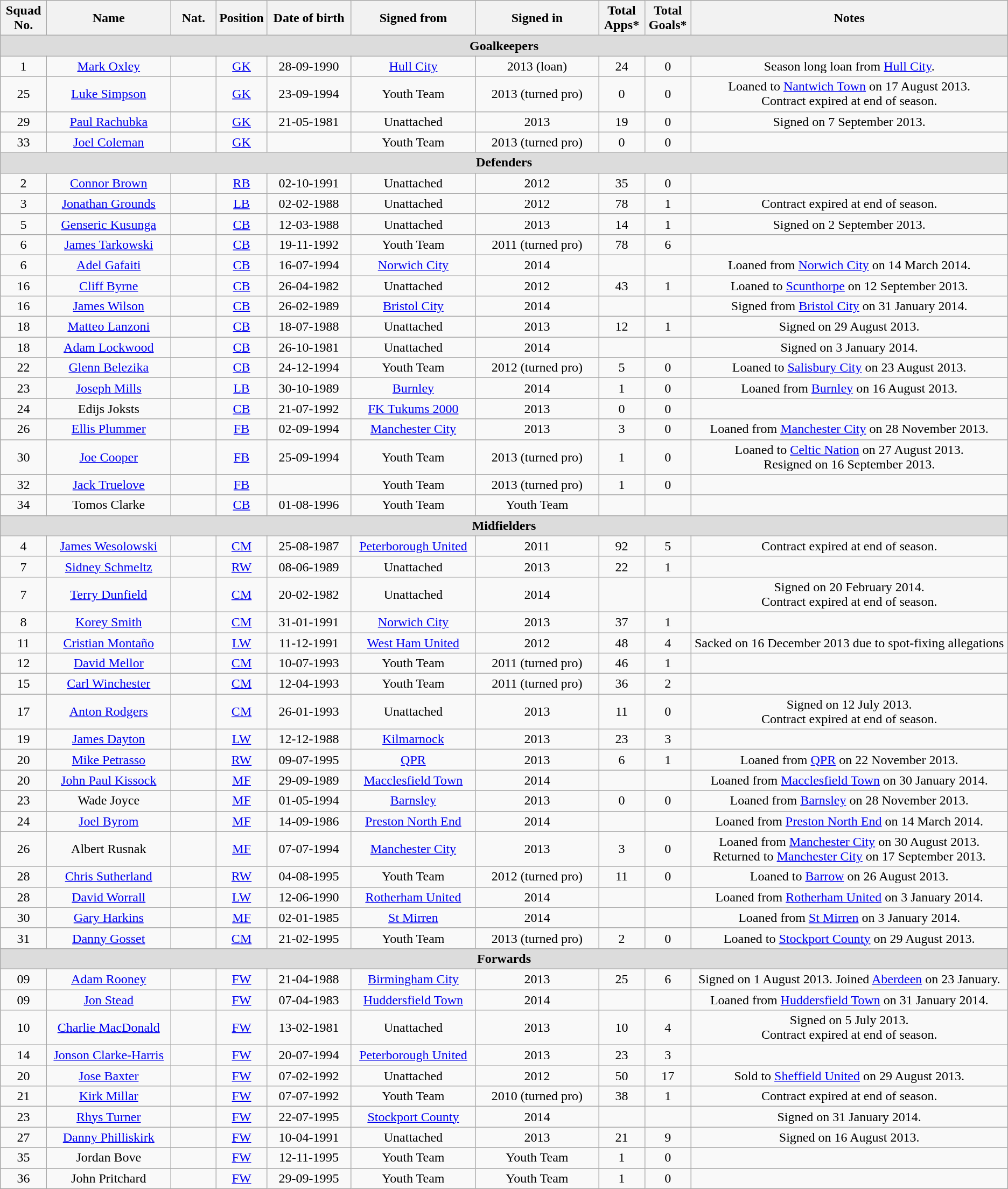<table class="wikitable"  style="text-align:center;">
<tr>
<th scope="col" width="50px">Squad<br>No.</th>
<th scope="col" width="150px">Name</th>
<th scope="col" width="50px">Nat.</th>
<th scope="col" width="50px">Position</th>
<th scope="col" width="100px">Date of birth</th>
<th scope="col" width="150px">Signed from</th>
<th scope="col" width="150px">Signed in</th>
<th scope="col" width="50px">Total<br>Apps*</th>
<th scope="col" width="50px">Total<br>Goals*</th>
<th scope="col" width="400px">Notes</th>
</tr>
<tr>
<th colspan="10"  style="background:#dcdcdc; text-align:center;">Goalkeepers</th>
</tr>
<tr>
<td>1</td>
<td><a href='#'>Mark Oxley</a></td>
<td></td>
<td><a href='#'>GK</a></td>
<td>28-09-1990</td>
<td><a href='#'>Hull City</a></td>
<td>2013 (loan)</td>
<td>24</td>
<td>0</td>
<td>Season long loan from <a href='#'>Hull City</a>.</td>
</tr>
<tr>
<td>25</td>
<td><a href='#'>Luke Simpson</a></td>
<td></td>
<td><a href='#'>GK</a></td>
<td>23-09-1994</td>
<td>Youth Team</td>
<td>2013 (turned pro)</td>
<td>0</td>
<td>0</td>
<td>Loaned to <a href='#'>Nantwich Town</a> on 17 August 2013.<br>Contract expired at end of season.</td>
</tr>
<tr>
<td>29</td>
<td><a href='#'>Paul Rachubka</a></td>
<td></td>
<td><a href='#'>GK</a></td>
<td>21-05-1981</td>
<td>Unattached</td>
<td>2013</td>
<td>19</td>
<td>0</td>
<td>Signed on 7 September 2013.</td>
</tr>
<tr>
<td>33</td>
<td><a href='#'>Joel Coleman</a></td>
<td></td>
<td><a href='#'>GK</a></td>
<td></td>
<td>Youth Team</td>
<td>2013 (turned pro)</td>
<td>0</td>
<td>0</td>
<td></td>
</tr>
<tr>
<th colspan="10"  style="background:#dcdcdc; text-align:center;">Defenders</th>
</tr>
<tr>
<td>2</td>
<td><a href='#'>Connor Brown</a></td>
<td></td>
<td><a href='#'>RB</a></td>
<td>02-10-1991</td>
<td>Unattached</td>
<td>2012</td>
<td>35</td>
<td>0</td>
<td></td>
</tr>
<tr>
<td>3</td>
<td><a href='#'>Jonathan Grounds</a></td>
<td></td>
<td><a href='#'>LB</a></td>
<td>02-02-1988</td>
<td>Unattached</td>
<td>2012</td>
<td>78</td>
<td>1</td>
<td>Contract expired at end of season.</td>
</tr>
<tr>
<td>5</td>
<td><a href='#'>Genseric Kusunga</a></td>
<td></td>
<td><a href='#'>CB</a></td>
<td>12-03-1988</td>
<td>Unattached</td>
<td>2013</td>
<td>14</td>
<td>1</td>
<td>Signed on 2 September 2013.</td>
</tr>
<tr>
<td>6</td>
<td><a href='#'>James Tarkowski</a></td>
<td></td>
<td><a href='#'>CB</a></td>
<td>19-11-1992</td>
<td>Youth Team</td>
<td>2011 (turned pro)</td>
<td>78</td>
<td>6</td>
<td></td>
</tr>
<tr>
<td>6</td>
<td><a href='#'>Adel Gafaiti</a></td>
<td></td>
<td><a href='#'>CB</a></td>
<td>16-07-1994</td>
<td><a href='#'>Norwich City</a></td>
<td>2014</td>
<td></td>
<td></td>
<td>Loaned from <a href='#'>Norwich City</a> on 14 March 2014.</td>
</tr>
<tr>
<td>16</td>
<td><a href='#'>Cliff Byrne</a></td>
<td></td>
<td><a href='#'>CB</a></td>
<td>26-04-1982</td>
<td>Unattached</td>
<td>2012</td>
<td>43</td>
<td>1</td>
<td>Loaned to <a href='#'>Scunthorpe</a> on 12 September 2013.</td>
</tr>
<tr>
<td>16</td>
<td><a href='#'>James Wilson</a></td>
<td></td>
<td><a href='#'>CB</a></td>
<td>26-02-1989</td>
<td><a href='#'>Bristol City</a></td>
<td>2014</td>
<td></td>
<td></td>
<td>Signed from <a href='#'>Bristol City</a> on 31 January 2014.</td>
</tr>
<tr>
<td>18</td>
<td><a href='#'>Matteo Lanzoni</a></td>
<td></td>
<td><a href='#'>CB</a></td>
<td>18-07-1988</td>
<td>Unattached</td>
<td>2013</td>
<td>12</td>
<td>1</td>
<td>Signed on 29 August 2013.</td>
</tr>
<tr>
<td>18</td>
<td><a href='#'>Adam Lockwood</a></td>
<td></td>
<td><a href='#'>CB</a></td>
<td>26-10-1981</td>
<td>Unattached</td>
<td>2014</td>
<td></td>
<td></td>
<td>Signed on 3 January 2014.</td>
</tr>
<tr>
<td>22</td>
<td><a href='#'>Glenn Belezika</a></td>
<td></td>
<td><a href='#'>CB</a></td>
<td>24-12-1994</td>
<td>Youth Team</td>
<td>2012 (turned pro)</td>
<td>5</td>
<td>0</td>
<td>Loaned to <a href='#'>Salisbury City</a> on 23 August 2013.</td>
</tr>
<tr>
<td>23</td>
<td><a href='#'>Joseph Mills</a></td>
<td></td>
<td><a href='#'>LB</a></td>
<td>30-10-1989</td>
<td><a href='#'>Burnley</a></td>
<td>2014</td>
<td>1</td>
<td>0</td>
<td>Loaned from <a href='#'>Burnley</a> on 16 August 2013.</td>
</tr>
<tr>
<td>24</td>
<td>Edijs Joksts</td>
<td></td>
<td><a href='#'>CB</a></td>
<td>21-07-1992</td>
<td><a href='#'>FK Tukums 2000</a></td>
<td>2013</td>
<td>0</td>
<td>0</td>
<td></td>
</tr>
<tr>
<td>26</td>
<td><a href='#'>Ellis Plummer</a></td>
<td></td>
<td><a href='#'>FB</a></td>
<td>02-09-1994</td>
<td><a href='#'>Manchester City</a></td>
<td>2013</td>
<td>3</td>
<td>0</td>
<td>Loaned from <a href='#'>Manchester City</a> on 28 November 2013.</td>
</tr>
<tr>
<td>30</td>
<td><a href='#'>Joe Cooper</a></td>
<td></td>
<td><a href='#'>FB</a></td>
<td>25-09-1994</td>
<td>Youth Team</td>
<td>2013 (turned pro)</td>
<td>1</td>
<td>0</td>
<td>Loaned to <a href='#'>Celtic Nation</a> on 27 August 2013.<br>Resigned on 16 September 2013.</td>
</tr>
<tr>
<td>32</td>
<td><a href='#'>Jack Truelove</a></td>
<td></td>
<td><a href='#'>FB</a></td>
<td></td>
<td>Youth Team</td>
<td>2013 (turned pro)</td>
<td>1</td>
<td>0</td>
<td></td>
</tr>
<tr>
<td>34</td>
<td>Tomos Clarke</td>
<td></td>
<td><a href='#'>CB</a></td>
<td>01-08-1996</td>
<td>Youth Team</td>
<td>Youth Team</td>
<td></td>
<td></td>
<td></td>
</tr>
<tr>
<th colspan="10"  style="background:#dcdcdc; text-align:center;">Midfielders</th>
</tr>
<tr>
<td>4</td>
<td><a href='#'>James Wesolowski</a></td>
<td></td>
<td><a href='#'>CM</a></td>
<td>25-08-1987</td>
<td><a href='#'>Peterborough United</a></td>
<td>2011</td>
<td>92</td>
<td>5</td>
<td>Contract expired at end of season.</td>
</tr>
<tr>
<td>7</td>
<td><a href='#'>Sidney Schmeltz</a></td>
<td></td>
<td><a href='#'>RW</a></td>
<td>08-06-1989</td>
<td>Unattached</td>
<td>2013</td>
<td>22</td>
<td>1</td>
<td></td>
</tr>
<tr>
<td>7</td>
<td><a href='#'>Terry Dunfield</a></td>
<td></td>
<td><a href='#'>CM</a></td>
<td>20-02-1982</td>
<td>Unattached</td>
<td>2014</td>
<td></td>
<td></td>
<td>Signed on 20 February 2014.<br>Contract expired at end of season.</td>
</tr>
<tr>
<td>8</td>
<td><a href='#'>Korey Smith</a></td>
<td></td>
<td><a href='#'>CM</a></td>
<td>31-01-1991</td>
<td><a href='#'>Norwich City</a></td>
<td>2013</td>
<td>37</td>
<td>1</td>
<td></td>
</tr>
<tr>
<td>11</td>
<td><a href='#'>Cristian Montaño</a></td>
<td></td>
<td><a href='#'>LW</a></td>
<td>11-12-1991</td>
<td><a href='#'>West Ham United</a></td>
<td>2012</td>
<td>48</td>
<td>4</td>
<td>Sacked on 16 December 2013 due to spot-fixing allegations</td>
</tr>
<tr>
<td>12</td>
<td><a href='#'>David Mellor</a></td>
<td></td>
<td><a href='#'>CM</a></td>
<td>10-07-1993</td>
<td>Youth Team</td>
<td>2011 (turned pro)</td>
<td>46</td>
<td>1</td>
<td></td>
</tr>
<tr>
<td>15</td>
<td><a href='#'>Carl Winchester</a></td>
<td></td>
<td><a href='#'>CM</a></td>
<td>12-04-1993</td>
<td>Youth Team</td>
<td>2011 (turned pro)</td>
<td>36</td>
<td>2</td>
<td></td>
</tr>
<tr>
<td>17</td>
<td><a href='#'>Anton Rodgers</a></td>
<td></td>
<td><a href='#'>CM</a></td>
<td>26-01-1993</td>
<td>Unattached</td>
<td>2013</td>
<td>11</td>
<td>0</td>
<td>Signed on 12 July 2013.<br>Contract expired at end of season.</td>
</tr>
<tr>
<td>19</td>
<td><a href='#'>James Dayton</a></td>
<td></td>
<td><a href='#'>LW</a></td>
<td>12-12-1988</td>
<td><a href='#'>Kilmarnock</a></td>
<td>2013</td>
<td>23</td>
<td>3</td>
<td></td>
</tr>
<tr>
<td>20</td>
<td><a href='#'>Mike Petrasso</a></td>
<td></td>
<td><a href='#'>RW</a></td>
<td>09-07-1995</td>
<td><a href='#'>QPR</a></td>
<td>2013</td>
<td>6</td>
<td>1</td>
<td>Loaned from <a href='#'>QPR</a> on 22 November 2013.</td>
</tr>
<tr>
<td>20</td>
<td><a href='#'>John Paul Kissock</a></td>
<td></td>
<td><a href='#'>MF</a></td>
<td>29-09-1989</td>
<td><a href='#'>Macclesfield Town</a></td>
<td>2014</td>
<td></td>
<td></td>
<td>Loaned from <a href='#'>Macclesfield Town</a> on 30 January 2014.</td>
</tr>
<tr>
<td>23</td>
<td>Wade Joyce</td>
<td></td>
<td><a href='#'>MF</a></td>
<td>01-05-1994</td>
<td><a href='#'>Barnsley</a></td>
<td>2013</td>
<td>0</td>
<td>0</td>
<td>Loaned from <a href='#'>Barnsley</a> on 28 November 2013.</td>
</tr>
<tr>
<td>24</td>
<td><a href='#'>Joel Byrom</a></td>
<td></td>
<td><a href='#'>MF</a></td>
<td>14-09-1986</td>
<td><a href='#'>Preston North End</a></td>
<td>2014</td>
<td></td>
<td></td>
<td>Loaned from <a href='#'>Preston North End</a> on 14 March 2014.</td>
</tr>
<tr>
<td>26</td>
<td>Albert Rusnak</td>
<td></td>
<td><a href='#'>MF</a></td>
<td>07-07-1994</td>
<td><a href='#'>Manchester City</a></td>
<td>2013</td>
<td>3</td>
<td>0</td>
<td>Loaned from <a href='#'>Manchester City</a> on 30 August 2013. Returned to <a href='#'>Manchester City</a> on 17 September 2013.</td>
</tr>
<tr>
<td>28</td>
<td><a href='#'>Chris Sutherland</a></td>
<td></td>
<td><a href='#'>RW</a></td>
<td>04-08-1995</td>
<td>Youth Team</td>
<td>2012 (turned pro)</td>
<td>11</td>
<td>0</td>
<td>Loaned to <a href='#'>Barrow</a> on 26 August 2013.</td>
</tr>
<tr>
<td>28</td>
<td><a href='#'>David Worrall</a></td>
<td></td>
<td><a href='#'>LW</a></td>
<td>12-06-1990</td>
<td><a href='#'>Rotherham United</a></td>
<td>2014</td>
<td></td>
<td></td>
<td>Loaned from <a href='#'>Rotherham United</a> on 3 January 2014.</td>
</tr>
<tr>
<td>30</td>
<td><a href='#'>Gary Harkins</a></td>
<td></td>
<td><a href='#'>MF</a></td>
<td>02-01-1985</td>
<td><a href='#'>St Mirren</a></td>
<td>2014</td>
<td></td>
<td></td>
<td>Loaned from <a href='#'>St Mirren</a> on 3 January 2014.</td>
</tr>
<tr>
<td>31</td>
<td><a href='#'>Danny Gosset</a></td>
<td></td>
<td><a href='#'>CM</a></td>
<td>21-02-1995</td>
<td>Youth Team</td>
<td>2013 (turned pro)</td>
<td>2</td>
<td>0</td>
<td>Loaned to <a href='#'>Stockport County</a> on 29 August 2013.</td>
</tr>
<tr>
<th colspan="10"  style="background:#dcdcdc; text-align:center;">Forwards</th>
</tr>
<tr>
<td>09</td>
<td><a href='#'>Adam Rooney</a></td>
<td></td>
<td><a href='#'>FW</a></td>
<td>21-04-1988</td>
<td><a href='#'>Birmingham City</a></td>
<td>2013</td>
<td>25</td>
<td>6</td>
<td>Signed on 1 August 2013. Joined <a href='#'>Aberdeen</a> on 23 January.</td>
</tr>
<tr>
<td>09</td>
<td><a href='#'>Jon Stead</a></td>
<td></td>
<td><a href='#'>FW</a></td>
<td>07-04-1983</td>
<td><a href='#'>Huddersfield Town</a></td>
<td>2014</td>
<td></td>
<td></td>
<td>Loaned from <a href='#'>Huddersfield Town</a> on 31 January 2014.</td>
</tr>
<tr>
<td>10</td>
<td><a href='#'>Charlie MacDonald</a></td>
<td></td>
<td><a href='#'>FW</a></td>
<td>13-02-1981</td>
<td>Unattached</td>
<td>2013</td>
<td>10</td>
<td>4</td>
<td>Signed on 5 July 2013.<br>Contract expired at end of season.</td>
</tr>
<tr>
<td>14</td>
<td><a href='#'>Jonson Clarke-Harris</a></td>
<td></td>
<td><a href='#'>FW</a></td>
<td>20-07-1994</td>
<td><a href='#'>Peterborough United</a></td>
<td>2013</td>
<td>23</td>
<td>3</td>
<td></td>
</tr>
<tr>
<td>20</td>
<td><a href='#'>Jose Baxter</a></td>
<td></td>
<td><a href='#'>FW</a></td>
<td>07-02-1992</td>
<td>Unattached</td>
<td>2012</td>
<td>50</td>
<td>17</td>
<td>Sold to <a href='#'>Sheffield United</a> on 29 August 2013.</td>
</tr>
<tr>
<td>21</td>
<td><a href='#'>Kirk Millar</a></td>
<td></td>
<td><a href='#'>FW</a></td>
<td>07-07-1992</td>
<td>Youth Team</td>
<td>2010 (turned pro)</td>
<td>38</td>
<td>1</td>
<td>Contract expired at end of season.</td>
</tr>
<tr>
<td>23</td>
<td><a href='#'>Rhys Turner</a></td>
<td></td>
<td><a href='#'>FW</a></td>
<td>22-07-1995</td>
<td><a href='#'>Stockport County</a></td>
<td>2014</td>
<td></td>
<td></td>
<td>Signed on 31 January 2014.</td>
</tr>
<tr>
<td>27</td>
<td><a href='#'>Danny Philliskirk</a></td>
<td></td>
<td><a href='#'>FW</a></td>
<td>10-04-1991</td>
<td>Unattached</td>
<td>2013</td>
<td>21</td>
<td>9</td>
<td>Signed on 16 August 2013.</td>
</tr>
<tr>
<td>35</td>
<td>Jordan Bove</td>
<td></td>
<td><a href='#'>FW</a></td>
<td>12-11-1995</td>
<td>Youth Team</td>
<td>Youth Team</td>
<td>1</td>
<td>0</td>
<td></td>
</tr>
<tr>
<td>36</td>
<td>John Pritchard</td>
<td></td>
<td><a href='#'>FW</a></td>
<td>29-09-1995</td>
<td>Youth Team</td>
<td>Youth Team</td>
<td>1</td>
<td>0</td>
<td></td>
</tr>
</table>
